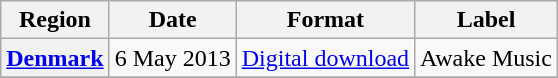<table class="wikitable plainrowheaders">
<tr>
<th scope="col">Region</th>
<th scope="col">Date</th>
<th scope="col">Format</th>
<th scope="col">Label</th>
</tr>
<tr>
<th scope="row"><a href='#'>Denmark</a></th>
<td>6 May 2013</td>
<td><a href='#'>Digital download</a></td>
<td>Awake Music</td>
</tr>
<tr>
</tr>
</table>
